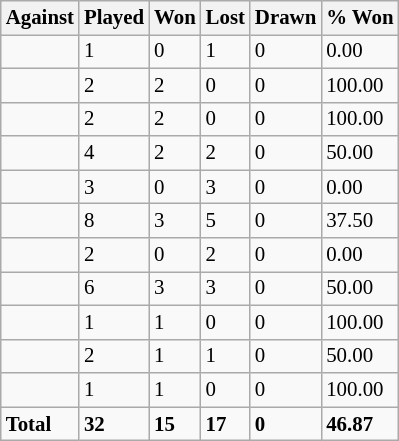<table class="sortable wikitable" style="font-size: 87%;">
<tr>
<th>Against</th>
<th>Played</th>
<th>Won</th>
<th>Lost</th>
<th>Drawn</th>
<th>% Won</th>
</tr>
<tr>
<td align="left"></td>
<td>1</td>
<td>0</td>
<td>1</td>
<td>0</td>
<td>0.00</td>
</tr>
<tr>
<td align="left"></td>
<td>2</td>
<td>2</td>
<td>0</td>
<td>0</td>
<td>100.00</td>
</tr>
<tr>
<td align="left"></td>
<td>2</td>
<td>2</td>
<td>0</td>
<td>0</td>
<td>100.00</td>
</tr>
<tr>
<td align="left"></td>
<td>4</td>
<td>2</td>
<td>2</td>
<td>0</td>
<td>50.00</td>
</tr>
<tr>
<td align="left"></td>
<td>3</td>
<td>0</td>
<td>3</td>
<td>0</td>
<td>0.00</td>
</tr>
<tr>
<td align="left"></td>
<td>8</td>
<td>3</td>
<td>5</td>
<td>0</td>
<td>37.50</td>
</tr>
<tr>
<td align="left"></td>
<td>2</td>
<td>0</td>
<td>2</td>
<td>0</td>
<td>0.00</td>
</tr>
<tr>
<td align="left"></td>
<td>6</td>
<td>3</td>
<td>3</td>
<td>0</td>
<td>50.00</td>
</tr>
<tr>
<td align="left"></td>
<td>1</td>
<td>1</td>
<td>0</td>
<td>0</td>
<td>100.00</td>
</tr>
<tr>
<td align="left"></td>
<td>2</td>
<td>1</td>
<td>1</td>
<td>0</td>
<td>50.00</td>
</tr>
<tr>
<td align="left"></td>
<td>1</td>
<td>1</td>
<td>0</td>
<td>0</td>
<td>100.00</td>
</tr>
<tr>
<td align="left"><strong>Total</strong></td>
<td><strong>32</strong></td>
<td><strong>15</strong></td>
<td><strong>17</strong></td>
<td><strong>0</strong></td>
<td><strong>46.87</strong></td>
</tr>
</table>
